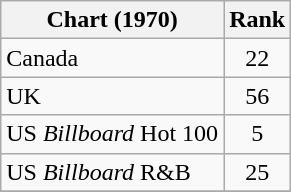<table class="wikitable sortable">
<tr>
<th>Chart (1970)</th>
<th style="text-align:center;">Rank</th>
</tr>
<tr>
<td>Canada </td>
<td style="text-align:center;">22</td>
</tr>
<tr>
<td>UK</td>
<td style="text-align:center;">56</td>
</tr>
<tr>
<td>US <em>Billboard</em> Hot 100 </td>
<td style="text-align:center;">5</td>
</tr>
<tr>
<td>US <em>Billboard</em> R&B</td>
<td style="text-align:center;">25</td>
</tr>
<tr>
</tr>
</table>
